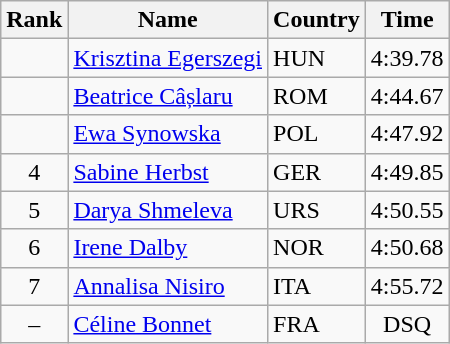<table class="wikitable">
<tr>
<th>Rank</th>
<th>Name</th>
<th>Country</th>
<th>Time</th>
</tr>
<tr>
<td align="center"></td>
<td><a href='#'>Krisztina Egerszegi</a></td>
<td> HUN</td>
<td align="center">4:39.78</td>
</tr>
<tr>
<td align="center"></td>
<td><a href='#'>Beatrice Câșlaru</a></td>
<td> ROM</td>
<td align="center">4:44.67</td>
</tr>
<tr>
<td align="center"></td>
<td><a href='#'>Ewa Synowska</a></td>
<td> POL</td>
<td align="center">4:47.92</td>
</tr>
<tr>
<td align="center">4</td>
<td><a href='#'>Sabine Herbst</a></td>
<td> GER</td>
<td align="center">4:49.85</td>
</tr>
<tr>
<td align="center">5</td>
<td><a href='#'>Darya Shmeleva</a></td>
<td> URS</td>
<td align="center">4:50.55</td>
</tr>
<tr>
<td align="center">6</td>
<td><a href='#'>Irene Dalby</a></td>
<td> NOR</td>
<td align="center">4:50.68</td>
</tr>
<tr>
<td align="center">7</td>
<td><a href='#'>Annalisa Nisiro</a></td>
<td> ITA</td>
<td align="center">4:55.72</td>
</tr>
<tr>
<td align="center">–</td>
<td><a href='#'>Céline Bonnet</a></td>
<td> FRA</td>
<td align="center">DSQ</td>
</tr>
</table>
